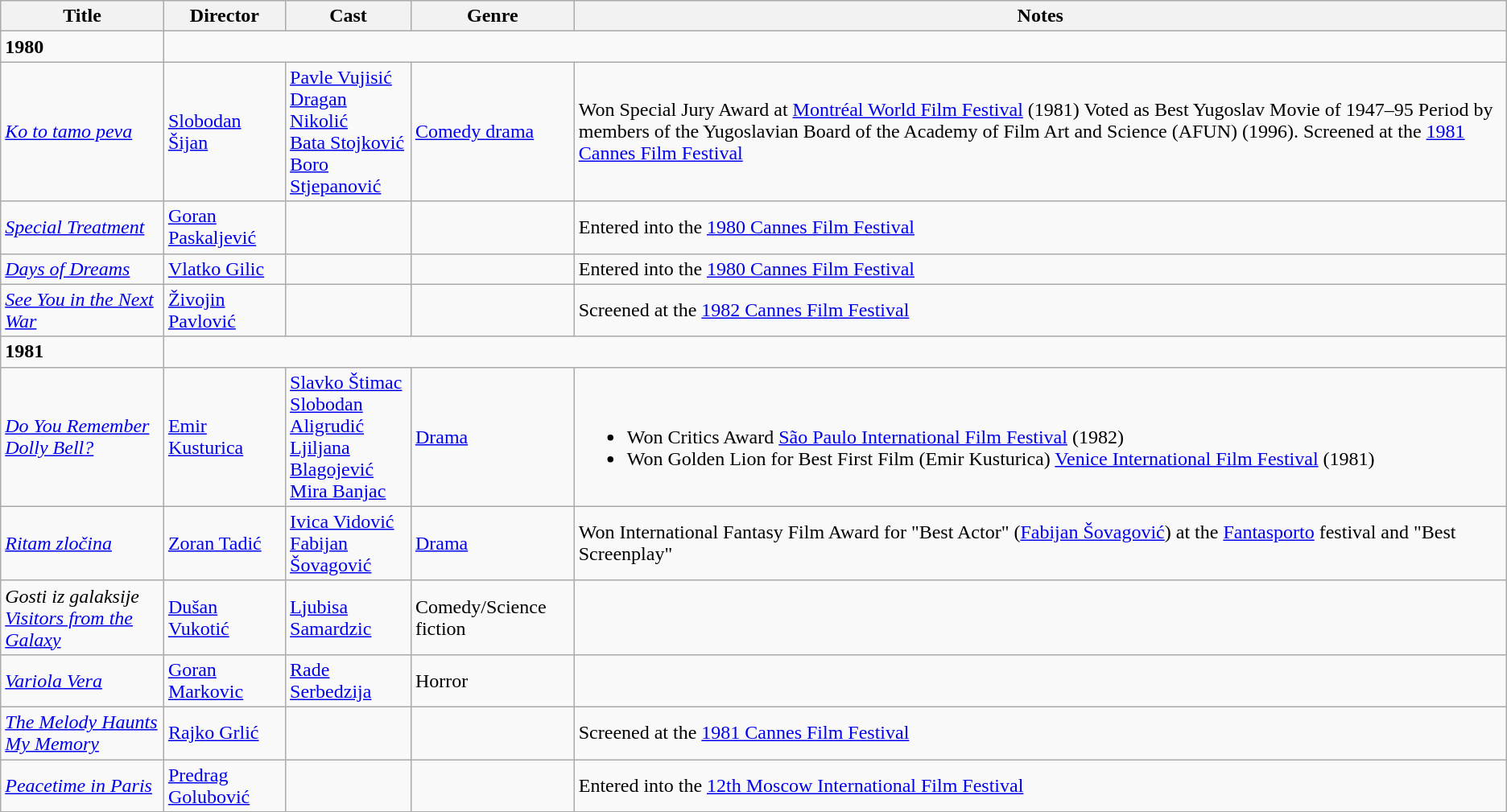<table class="wikitable">
<tr>
<th>Title</th>
<th>Director</th>
<th>Cast</th>
<th>Genre</th>
<th>Notes</th>
</tr>
<tr>
<td><strong>1980</strong></td>
</tr>
<tr>
<td><em><a href='#'>Ko to tamo peva</a></em></td>
<td><a href='#'>Slobodan Šijan</a></td>
<td><a href='#'>Pavle Vujisić</a><br><a href='#'>Dragan Nikolić</a><br><a href='#'>Bata Stojković</a><br><a href='#'>Boro Stjepanović</a></td>
<td><a href='#'>Comedy drama</a></td>
<td>Won Special Jury Award at <a href='#'>Montréal World Film Festival</a> (1981) Voted as Best Yugoslav Movie of 1947–95 Period by members of the Yugoslavian Board of the Academy of Film Art and Science (AFUN) (1996). Screened at the <a href='#'>1981 Cannes Film Festival</a></td>
</tr>
<tr>
<td><em><a href='#'>Special Treatment</a></em></td>
<td><a href='#'>Goran Paskaljević</a></td>
<td></td>
<td></td>
<td>Entered into the <a href='#'>1980 Cannes Film Festival</a></td>
</tr>
<tr>
<td><em><a href='#'>Days of Dreams</a></em></td>
<td><a href='#'>Vlatko Gilic</a></td>
<td></td>
<td></td>
<td>Entered into the <a href='#'>1980 Cannes Film Festival</a></td>
</tr>
<tr>
<td><em><a href='#'>See You in the Next War</a></em></td>
<td><a href='#'>Živojin Pavlović</a></td>
<td></td>
<td></td>
<td>Screened at the <a href='#'>1982 Cannes Film Festival</a></td>
</tr>
<tr>
<td><strong>1981</strong></td>
</tr>
<tr>
<td><em><a href='#'>Do You Remember Dolly Bell?</a></em></td>
<td><a href='#'>Emir Kusturica</a></td>
<td><a href='#'>Slavko Štimac</a><br><a href='#'>Slobodan Aligrudić</a><br><a href='#'>Ljiljana Blagojević</a><br><a href='#'>Mira Banjac</a></td>
<td><a href='#'>Drama</a></td>
<td><br><ul><li>Won Critics Award <a href='#'>São Paulo International Film Festival</a> (1982)</li><li>Won Golden Lion for Best First Film (Emir Kusturica) <a href='#'>Venice International Film Festival</a> (1981)</li></ul></td>
</tr>
<tr>
<td><em><a href='#'>Ritam zločina</a></em></td>
<td><a href='#'>Zoran Tadić</a></td>
<td><a href='#'>Ivica Vidović</a><br><a href='#'>Fabijan Šovagović</a></td>
<td><a href='#'>Drama</a></td>
<td>Won International Fantasy Film Award for "Best Actor" (<a href='#'>Fabijan Šovagović</a>) at the <a href='#'>Fantasporto</a> festival and "Best Screenplay"</td>
</tr>
<tr>
<td><em>Gosti iz galaksije</em> <br> <em><a href='#'>Visitors from the Galaxy</a></em></td>
<td><a href='#'>Dušan Vukotić</a></td>
<td><a href='#'>Ljubisa Samardzic</a></td>
<td>Comedy/Science fiction</td>
<td></td>
</tr>
<tr>
<td><em><a href='#'>Variola Vera</a></em></td>
<td><a href='#'>Goran Markovic</a></td>
<td><a href='#'>Rade Serbedzija</a></td>
<td>Horror</td>
<td></td>
</tr>
<tr>
<td><em><a href='#'>The Melody Haunts My Memory</a></em></td>
<td><a href='#'>Rajko Grlić</a></td>
<td></td>
<td></td>
<td>Screened at the <a href='#'>1981 Cannes Film Festival</a></td>
</tr>
<tr>
<td><em><a href='#'>Peacetime in Paris</a></em></td>
<td><a href='#'>Predrag Golubović</a></td>
<td></td>
<td></td>
<td>Entered into the <a href='#'>12th Moscow International Film Festival</a></td>
</tr>
<tr>
</tr>
</table>
